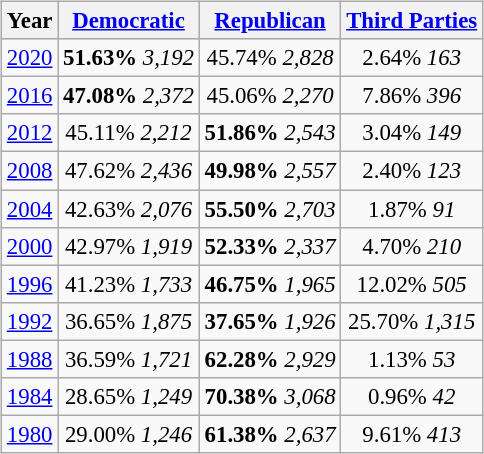<table class="wikitable"  style="float:right; margin:1em; font-size:95%;">
<tr style="background:lightgrey;">
<th>Year</th>
<th><a href='#'>Democratic</a></th>
<th><a href='#'>Republican</a></th>
<th><a href='#'>Third Parties</a></th>
</tr>
<tr>
<td align="center" ><a href='#'>2020</a></td>
<td align="center" ><strong>51.63%</strong> <em>3,192</em></td>
<td align="center" >45.74% <em>2,828</em></td>
<td align="center" >2.64% <em>163</em></td>
</tr>
<tr>
<td align="center" ><a href='#'>2016</a></td>
<td align="center" ><strong>47.08%</strong> <em>2,372</em></td>
<td align="center" >45.06% <em>2,270</em></td>
<td align="center" >7.86% <em>396</em></td>
</tr>
<tr>
<td align="center" ><a href='#'>2012</a></td>
<td align="center" >45.11% <em>2,212</em></td>
<td align="center" ><strong>51.86%</strong> <em>2,543</em></td>
<td align="center" >3.04% <em>149</em></td>
</tr>
<tr>
<td align="center" ><a href='#'>2008</a></td>
<td align="center" >47.62% <em>2,436</em></td>
<td align="center" ><strong>49.98%</strong> <em>2,557</em></td>
<td align="center" >2.40% <em>123</em></td>
</tr>
<tr>
<td align="center" ><a href='#'>2004</a></td>
<td align="center" >42.63% <em>2,076</em></td>
<td align="center" ><strong>55.50%</strong> <em>2,703</em></td>
<td align="center" >1.87% <em>91</em></td>
</tr>
<tr>
<td align="center" ><a href='#'>2000</a></td>
<td align="center" >42.97% <em>1,919</em></td>
<td align="center" ><strong>52.33%</strong> <em>2,337</em></td>
<td align="center" >4.70% <em>210</em></td>
</tr>
<tr>
<td align="center" ><a href='#'>1996</a></td>
<td align="center" >41.23% <em>1,733</em></td>
<td align="center" ><strong>46.75%</strong> <em>1,965</em></td>
<td align="center" >12.02% <em>505</em></td>
</tr>
<tr>
<td align="center" ><a href='#'>1992</a></td>
<td align="center" >36.65% <em>1,875</em></td>
<td align="center" ><strong>37.65%</strong> <em>1,926</em></td>
<td align="center" >25.70% <em>1,315</em></td>
</tr>
<tr>
<td align="center" ><a href='#'>1988</a></td>
<td align="center" >36.59% <em>1,721</em></td>
<td align="center" ><strong>62.28%</strong> <em>2,929</em></td>
<td align="center" >1.13% <em>53</em></td>
</tr>
<tr>
<td align="center" ><a href='#'>1984</a></td>
<td align="center" >28.65% <em>1,249</em></td>
<td align="center" ><strong>70.38%</strong> <em>3,068</em></td>
<td align="center" >0.96% <em>42</em></td>
</tr>
<tr>
<td align="center" ><a href='#'>1980</a></td>
<td align="center" >29.00% <em>1,246</em></td>
<td align="center" ><strong>61.38%</strong> <em>2,637</em></td>
<td align="center" >9.61% <em>413</em></td>
</tr>
</table>
